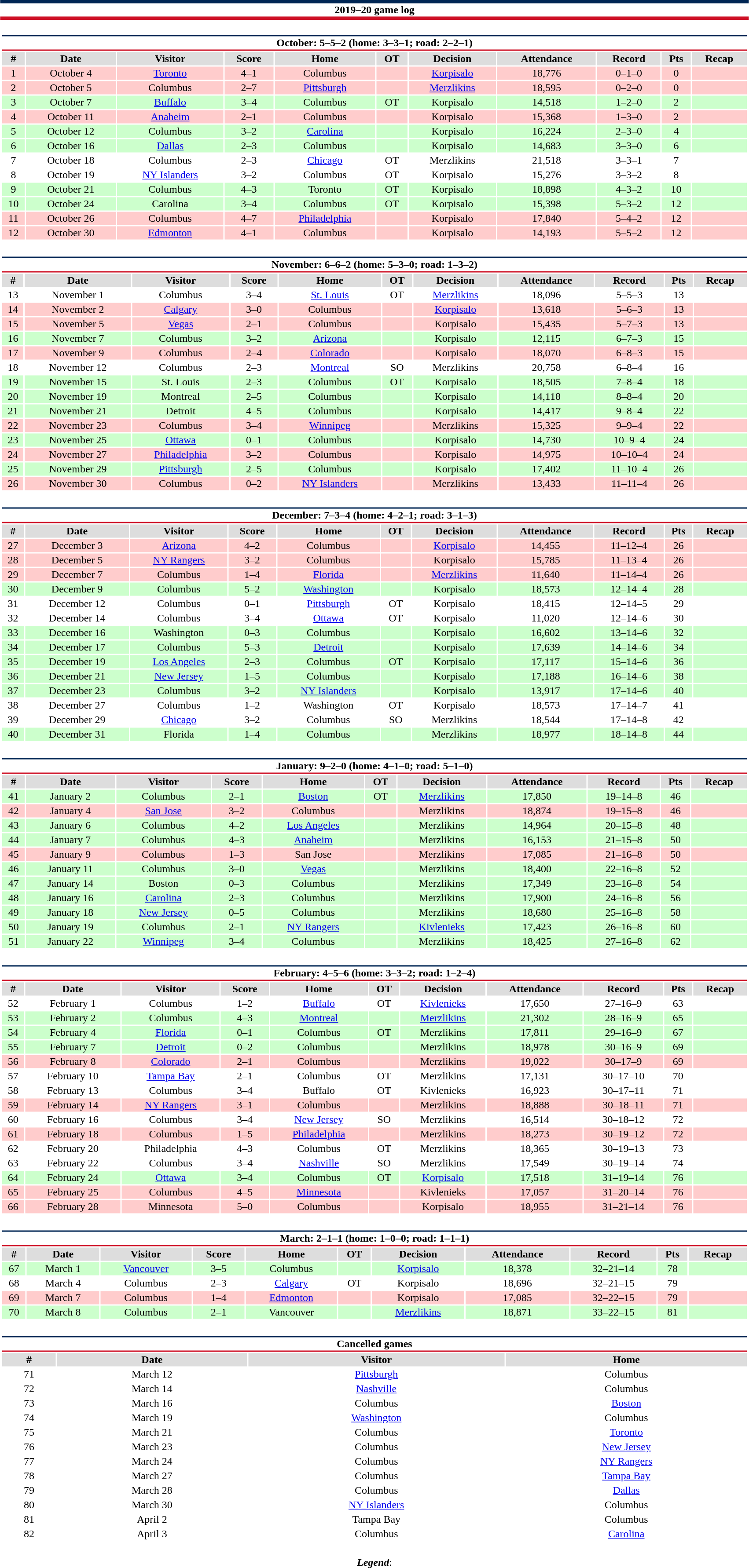<table class="toccolours" style="width:90%; clear:both; margin:1.5em auto; text-align:center;">
<tr>
<th colspan="11" style="background:#FFFFFF; border-top:#002654 5px solid; border-bottom:#CE1126 5px solid;">2019–20 game log</th>
</tr>
<tr>
<td colspan="11"><br><table class="toccolours collapsible collapsed" style="width:100%;">
<tr>
<th colspan="11" style="background:#FFFFFF; border-top:#002654 2px solid; border-bottom:#CE1126 2px solid;">October: 5–5–2 (home: 3–3–1; road: 2–2–1)</th>
</tr>
<tr style="background:#ddd;">
<th>#</th>
<th>Date</th>
<th>Visitor</th>
<th>Score</th>
<th>Home</th>
<th>OT</th>
<th>Decision</th>
<th>Attendance</th>
<th>Record</th>
<th>Pts</th>
<th>Recap</th>
</tr>
<tr style="background:#fcc;">
<td>1</td>
<td>October 4</td>
<td><a href='#'>Toronto</a></td>
<td>4–1</td>
<td>Columbus</td>
<td></td>
<td><a href='#'>Korpisalo</a></td>
<td>18,776</td>
<td>0–1–0</td>
<td>0</td>
<td></td>
</tr>
<tr style="background:#fcc;">
<td>2</td>
<td>October 5</td>
<td>Columbus</td>
<td>2–7</td>
<td><a href='#'>Pittsburgh</a></td>
<td></td>
<td><a href='#'>Merzlikins</a></td>
<td>18,595</td>
<td>0–2–0</td>
<td>0</td>
<td></td>
</tr>
<tr style="background:#cfc;">
<td>3</td>
<td>October 7</td>
<td><a href='#'>Buffalo</a></td>
<td>3–4</td>
<td>Columbus</td>
<td>OT</td>
<td>Korpisalo</td>
<td>14,518</td>
<td>1–2–0</td>
<td>2</td>
<td></td>
</tr>
<tr style="background:#fcc;">
<td>4</td>
<td>October 11</td>
<td><a href='#'>Anaheim</a></td>
<td>2–1</td>
<td>Columbus</td>
<td></td>
<td>Korpisalo</td>
<td>15,368</td>
<td>1–3–0</td>
<td>2</td>
<td></td>
</tr>
<tr style="background:#cfc;">
<td>5</td>
<td>October 12</td>
<td>Columbus</td>
<td>3–2</td>
<td><a href='#'>Carolina</a></td>
<td></td>
<td>Korpisalo</td>
<td>16,224</td>
<td>2–3–0</td>
<td>4</td>
<td></td>
</tr>
<tr style="background:#cfc;">
<td>6</td>
<td>October 16</td>
<td><a href='#'>Dallas</a></td>
<td>2–3</td>
<td>Columbus</td>
<td></td>
<td>Korpisalo</td>
<td>14,683</td>
<td>3–3–0</td>
<td>6</td>
<td></td>
</tr>
<tr style="background:#fff;">
<td>7</td>
<td>October 18</td>
<td>Columbus</td>
<td>2–3</td>
<td><a href='#'>Chicago</a></td>
<td>OT</td>
<td>Merzlikins</td>
<td>21,518</td>
<td>3–3–1</td>
<td>7</td>
<td></td>
</tr>
<tr style="background:#fff;">
<td>8</td>
<td>October 19</td>
<td><a href='#'>NY Islanders</a></td>
<td>3–2</td>
<td>Columbus</td>
<td>OT</td>
<td>Korpisalo</td>
<td>15,276</td>
<td>3–3–2</td>
<td>8</td>
<td></td>
</tr>
<tr style="background:#cfc;">
<td>9</td>
<td>October 21</td>
<td>Columbus</td>
<td>4–3</td>
<td>Toronto</td>
<td>OT</td>
<td>Korpisalo</td>
<td>18,898</td>
<td>4–3–2</td>
<td>10</td>
<td></td>
</tr>
<tr style="background:#cfc;">
<td>10</td>
<td>October 24</td>
<td>Carolina</td>
<td>3–4</td>
<td>Columbus</td>
<td>OT</td>
<td>Korpisalo</td>
<td>15,398</td>
<td>5–3–2</td>
<td>12</td>
<td></td>
</tr>
<tr style="background:#fcc;">
<td>11</td>
<td>October 26</td>
<td>Columbus</td>
<td>4–7</td>
<td><a href='#'>Philadelphia</a></td>
<td></td>
<td>Korpisalo</td>
<td>17,840</td>
<td>5–4–2</td>
<td>12</td>
<td></td>
</tr>
<tr style="background:#fcc;">
<td>12</td>
<td>October 30</td>
<td><a href='#'>Edmonton</a></td>
<td>4–1</td>
<td>Columbus</td>
<td></td>
<td>Korpisalo</td>
<td>14,193</td>
<td>5–5–2</td>
<td>12</td>
<td></td>
</tr>
</table>
</td>
</tr>
<tr>
<td colspan="11"><br><table class="toccolours collapsible collapsed" style="width:100%;">
<tr>
<th colspan="11" style="background:#FFFFFF; border-top:#002654 2px solid; border-bottom:#CE1126 2px solid;">November: 6–6–2 (home: 5–3–0; road: 1–3–2)</th>
</tr>
<tr style="background:#ddd;">
<th>#</th>
<th>Date</th>
<th>Visitor</th>
<th>Score</th>
<th>Home</th>
<th>OT</th>
<th>Decision</th>
<th>Attendance</th>
<th>Record</th>
<th>Pts</th>
<th>Recap</th>
</tr>
<tr style="background:#fff;">
<td>13</td>
<td>November 1</td>
<td>Columbus</td>
<td>3–4</td>
<td><a href='#'>St. Louis</a></td>
<td>OT</td>
<td><a href='#'>Merzlikins</a></td>
<td>18,096</td>
<td>5–5–3</td>
<td>13</td>
<td></td>
</tr>
<tr style="background:#fcc;">
<td>14</td>
<td>November 2</td>
<td><a href='#'>Calgary</a></td>
<td>3–0</td>
<td>Columbus</td>
<td></td>
<td><a href='#'>Korpisalo</a></td>
<td>13,618</td>
<td>5–6–3</td>
<td>13</td>
<td></td>
</tr>
<tr style="background:#fcc;">
<td>15</td>
<td>November 5</td>
<td><a href='#'>Vegas</a></td>
<td>2–1</td>
<td>Columbus</td>
<td></td>
<td>Korpisalo</td>
<td>15,435</td>
<td>5–7–3</td>
<td>13</td>
<td></td>
</tr>
<tr style="background:#cfc;">
<td>16</td>
<td>November 7</td>
<td>Columbus</td>
<td>3–2</td>
<td><a href='#'>Arizona</a></td>
<td></td>
<td>Korpisalo</td>
<td>12,115</td>
<td>6–7–3</td>
<td>15</td>
<td></td>
</tr>
<tr style="background:#fcc;">
<td>17</td>
<td>November 9</td>
<td>Columbus</td>
<td>2–4</td>
<td><a href='#'>Colorado</a></td>
<td></td>
<td>Korpisalo</td>
<td>18,070</td>
<td>6–8–3</td>
<td>15</td>
<td></td>
</tr>
<tr style="background:#fff;">
<td>18</td>
<td>November 12</td>
<td>Columbus</td>
<td>2–3</td>
<td><a href='#'>Montreal</a></td>
<td>SO</td>
<td>Merzlikins</td>
<td>20,758</td>
<td>6–8–4</td>
<td>16</td>
<td></td>
</tr>
<tr style="background:#cfc;">
<td>19</td>
<td>November 15</td>
<td>St. Louis</td>
<td>2–3</td>
<td>Columbus</td>
<td>OT</td>
<td>Korpisalo</td>
<td>18,505</td>
<td>7–8–4</td>
<td>18</td>
<td></td>
</tr>
<tr style="background:#cfc;">
<td>20</td>
<td>November 19</td>
<td>Montreal</td>
<td>2–5</td>
<td>Columbus</td>
<td></td>
<td>Korpisalo</td>
<td>14,118</td>
<td>8–8–4</td>
<td>20</td>
<td></td>
</tr>
<tr style="background:#cfc;">
<td>21</td>
<td>November 21</td>
<td>Detroit</td>
<td>4–5</td>
<td>Columbus</td>
<td></td>
<td>Korpisalo</td>
<td>14,417</td>
<td>9–8–4</td>
<td>22</td>
<td></td>
</tr>
<tr style="background:#fcc;">
<td>22</td>
<td>November 23</td>
<td>Columbus</td>
<td>3–4</td>
<td><a href='#'>Winnipeg</a></td>
<td></td>
<td>Merzlikins</td>
<td>15,325</td>
<td>9–9–4</td>
<td>22</td>
<td></td>
</tr>
<tr style="background:#cfc;">
<td>23</td>
<td>November 25</td>
<td><a href='#'>Ottawa</a></td>
<td>0–1</td>
<td>Columbus</td>
<td></td>
<td>Korpisalo</td>
<td>14,730</td>
<td>10–9–4</td>
<td>24</td>
<td></td>
</tr>
<tr style="background:#fcc;">
<td>24</td>
<td>November 27</td>
<td><a href='#'>Philadelphia</a></td>
<td>3–2</td>
<td>Columbus</td>
<td></td>
<td>Korpisalo</td>
<td>14,975</td>
<td>10–10–4</td>
<td>24</td>
<td></td>
</tr>
<tr style="background:#cfc;">
<td>25</td>
<td>November 29</td>
<td><a href='#'>Pittsburgh</a></td>
<td>2–5</td>
<td>Columbus</td>
<td></td>
<td>Korpisalo</td>
<td>17,402</td>
<td>11–10–4</td>
<td>26</td>
<td></td>
</tr>
<tr style="background:#fcc;">
<td>26</td>
<td>November 30</td>
<td>Columbus</td>
<td>0–2</td>
<td><a href='#'>NY Islanders</a></td>
<td></td>
<td>Merzlikins</td>
<td>13,433</td>
<td>11–11–4</td>
<td>26</td>
<td></td>
</tr>
</table>
</td>
</tr>
<tr>
<td colspan="11"><br><table class="toccolours collapsible collapsed" style="width:100%;">
<tr>
<th colspan="11" style="background:#FFFFFF; border-top:#002654 2px solid; border-bottom:#CE1126 2px solid;">December: 7–3–4 (home: 4–2–1; road: 3–1–3)</th>
</tr>
<tr style="background:#ddd;">
<th>#</th>
<th>Date</th>
<th>Visitor</th>
<th>Score</th>
<th>Home</th>
<th>OT</th>
<th>Decision</th>
<th>Attendance</th>
<th>Record</th>
<th>Pts</th>
<th>Recap</th>
</tr>
<tr style="background:#fcc;">
<td>27</td>
<td>December 3</td>
<td><a href='#'>Arizona</a></td>
<td>4–2</td>
<td>Columbus</td>
<td></td>
<td><a href='#'>Korpisalo</a></td>
<td>14,455</td>
<td>11–12–4</td>
<td>26</td>
<td></td>
</tr>
<tr style="background:#fcc;">
<td>28</td>
<td>December 5</td>
<td><a href='#'>NY Rangers</a></td>
<td>3–2</td>
<td>Columbus</td>
<td></td>
<td>Korpisalo</td>
<td>15,785</td>
<td>11–13–4</td>
<td>26</td>
<td></td>
</tr>
<tr style="background:#fcc;">
<td>29</td>
<td>December 7</td>
<td>Columbus</td>
<td>1–4</td>
<td><a href='#'>Florida</a></td>
<td></td>
<td><a href='#'>Merzlikins</a></td>
<td>11,640</td>
<td>11–14–4</td>
<td>26</td>
<td></td>
</tr>
<tr style="background:#cfc;">
<td>30</td>
<td>December 9</td>
<td>Columbus</td>
<td>5–2</td>
<td><a href='#'>Washington</a></td>
<td></td>
<td>Korpisalo</td>
<td>18,573</td>
<td>12–14–4</td>
<td>28</td>
<td></td>
</tr>
<tr style="background:#fff;">
<td>31</td>
<td>December 12</td>
<td>Columbus</td>
<td>0–1</td>
<td><a href='#'>Pittsburgh</a></td>
<td>OT</td>
<td>Korpisalo</td>
<td>18,415</td>
<td>12–14–5</td>
<td>29</td>
<td></td>
</tr>
<tr style="background:#fff;">
<td>32</td>
<td>December 14</td>
<td>Columbus</td>
<td>3–4</td>
<td><a href='#'>Ottawa</a></td>
<td>OT</td>
<td>Korpisalo</td>
<td>11,020</td>
<td>12–14–6</td>
<td>30</td>
<td></td>
</tr>
<tr style="background:#cfc;">
<td>33</td>
<td>December 16</td>
<td>Washington</td>
<td>0–3</td>
<td>Columbus</td>
<td></td>
<td>Korpisalo</td>
<td>16,602</td>
<td>13–14–6</td>
<td>32</td>
<td></td>
</tr>
<tr style="background:#cfc;">
<td>34</td>
<td>December 17</td>
<td>Columbus</td>
<td>5–3</td>
<td><a href='#'>Detroit</a></td>
<td></td>
<td>Korpisalo</td>
<td>17,639</td>
<td>14–14–6</td>
<td>34</td>
<td></td>
</tr>
<tr style="background:#cfc;">
<td>35</td>
<td>December 19</td>
<td><a href='#'>Los Angeles</a></td>
<td>2–3</td>
<td>Columbus</td>
<td>OT</td>
<td>Korpisalo</td>
<td>17,117</td>
<td>15–14–6</td>
<td>36</td>
<td></td>
</tr>
<tr style="background:#cfc;">
<td>36</td>
<td>December 21</td>
<td><a href='#'>New Jersey</a></td>
<td>1–5</td>
<td>Columbus</td>
<td></td>
<td>Korpisalo</td>
<td>17,188</td>
<td>16–14–6</td>
<td>38</td>
<td></td>
</tr>
<tr style="background:#cfc;">
<td>37</td>
<td>December 23</td>
<td>Columbus</td>
<td>3–2</td>
<td><a href='#'>NY Islanders</a></td>
<td></td>
<td>Korpisalo</td>
<td>13,917</td>
<td>17–14–6</td>
<td>40</td>
<td></td>
</tr>
<tr style="background:#fff;">
<td>38</td>
<td>December 27</td>
<td>Columbus</td>
<td>1–2</td>
<td>Washington</td>
<td>OT</td>
<td>Korpisalo</td>
<td>18,573</td>
<td>17–14–7</td>
<td>41</td>
<td></td>
</tr>
<tr style="background:#fff;">
<td>39</td>
<td>December 29</td>
<td><a href='#'>Chicago</a></td>
<td>3–2</td>
<td>Columbus</td>
<td>SO</td>
<td>Merzlikins</td>
<td>18,544</td>
<td>17–14–8</td>
<td>42</td>
<td></td>
</tr>
<tr style="background:#cfc;">
<td>40</td>
<td>December 31</td>
<td>Florida</td>
<td>1–4</td>
<td>Columbus</td>
<td></td>
<td>Merzlikins</td>
<td>18,977</td>
<td>18–14–8</td>
<td>44</td>
<td></td>
</tr>
</table>
</td>
</tr>
<tr>
<td colspan="11"><br><table class="toccolours collapsible collapsed" style="width:100%;">
<tr>
<th colspan="11" style="background:#FFFFFF; border-top:#002654 2px solid; border-bottom:#CE1126 2px solid;">January: 9–2–0 (home: 4–1–0; road: 5–1–0)</th>
</tr>
<tr style="background:#ddd;">
<th>#</th>
<th>Date</th>
<th>Visitor</th>
<th>Score</th>
<th>Home</th>
<th>OT</th>
<th>Decision</th>
<th>Attendance</th>
<th>Record</th>
<th>Pts</th>
<th>Recap</th>
</tr>
<tr style="background:#cfc;">
<td>41</td>
<td>January 2</td>
<td>Columbus</td>
<td>2–1</td>
<td><a href='#'>Boston</a></td>
<td>OT</td>
<td><a href='#'>Merzlikins</a></td>
<td>17,850</td>
<td>19–14–8</td>
<td>46</td>
<td></td>
</tr>
<tr style="background:#fcc;">
<td>42</td>
<td>January 4</td>
<td><a href='#'>San Jose</a></td>
<td>3–2</td>
<td>Columbus</td>
<td></td>
<td>Merzlikins</td>
<td>18,874</td>
<td>19–15–8</td>
<td>46</td>
<td></td>
</tr>
<tr style="background:#cfc;">
<td>43</td>
<td>January 6</td>
<td>Columbus</td>
<td>4–2</td>
<td><a href='#'>Los Angeles</a></td>
<td></td>
<td>Merzlikins</td>
<td>14,964</td>
<td>20–15–8</td>
<td>48</td>
<td></td>
</tr>
<tr style="background:#cfc;">
<td>44</td>
<td>January 7</td>
<td>Columbus</td>
<td>4–3</td>
<td><a href='#'>Anaheim</a></td>
<td></td>
<td>Merzlikins</td>
<td>16,153</td>
<td>21–15–8</td>
<td>50</td>
<td></td>
</tr>
<tr style="background:#fcc;">
<td>45</td>
<td>January 9</td>
<td>Columbus</td>
<td>1–3</td>
<td>San Jose</td>
<td></td>
<td>Merzlikins</td>
<td>17,085</td>
<td>21–16–8</td>
<td>50</td>
<td></td>
</tr>
<tr style="background:#cfc;">
<td>46</td>
<td>January 11</td>
<td>Columbus</td>
<td>3–0</td>
<td><a href='#'>Vegas</a></td>
<td></td>
<td>Merzlikins</td>
<td>18,400</td>
<td>22–16–8</td>
<td>52</td>
<td></td>
</tr>
<tr style="background:#cfc;">
<td>47</td>
<td>January 14</td>
<td>Boston</td>
<td>0–3</td>
<td>Columbus</td>
<td></td>
<td>Merzlikins</td>
<td>17,349</td>
<td>23–16–8</td>
<td>54</td>
<td></td>
</tr>
<tr style="background:#cfc;">
<td>48</td>
<td>January 16</td>
<td><a href='#'>Carolina</a></td>
<td>2–3</td>
<td>Columbus</td>
<td></td>
<td>Merzlikins</td>
<td>17,900</td>
<td>24–16–8</td>
<td>56</td>
<td></td>
</tr>
<tr style="background:#cfc;">
<td>49</td>
<td>January 18</td>
<td><a href='#'>New Jersey</a></td>
<td>0–5</td>
<td>Columbus</td>
<td></td>
<td>Merzlikins</td>
<td>18,680</td>
<td>25–16–8</td>
<td>58</td>
<td></td>
</tr>
<tr style="background:#cfc;">
<td>50</td>
<td>January 19</td>
<td>Columbus</td>
<td>2–1</td>
<td><a href='#'>NY Rangers</a></td>
<td></td>
<td><a href='#'>Kivlenieks</a></td>
<td>17,423</td>
<td>26–16–8</td>
<td>60</td>
<td></td>
</tr>
<tr style="background:#cfc;">
<td>51</td>
<td>January 22</td>
<td><a href='#'>Winnipeg</a></td>
<td>3–4</td>
<td>Columbus</td>
<td></td>
<td>Merzlikins</td>
<td>18,425</td>
<td>27–16–8</td>
<td>62</td>
<td></td>
</tr>
</table>
</td>
</tr>
<tr>
<td colspan="11"><br><table class="toccolours collapsible collapsed" style="width:100%;">
<tr>
<th colspan="11" style="background:#FFFFFF; border-top:#002654 2px solid; border-bottom:#CE1126 2px solid;">February: 4–5–6 (home: 3–3–2; road: 1–2–4)</th>
</tr>
<tr style="background:#ddd;">
<th>#</th>
<th>Date</th>
<th>Visitor</th>
<th>Score</th>
<th>Home</th>
<th>OT</th>
<th>Decision</th>
<th>Attendance</th>
<th>Record</th>
<th>Pts</th>
<th>Recap</th>
</tr>
<tr style="background:#fff;">
<td>52</td>
<td>February 1</td>
<td>Columbus</td>
<td>1–2</td>
<td><a href='#'>Buffalo</a></td>
<td>OT</td>
<td><a href='#'>Kivlenieks</a></td>
<td>17,650</td>
<td>27–16–9</td>
<td>63</td>
<td></td>
</tr>
<tr style="background:#cfc;">
<td>53</td>
<td>February 2</td>
<td>Columbus</td>
<td>4–3</td>
<td><a href='#'>Montreal</a></td>
<td></td>
<td><a href='#'>Merzlikins</a></td>
<td>21,302</td>
<td>28–16–9</td>
<td>65</td>
<td></td>
</tr>
<tr style="background:#cfc;">
<td>54</td>
<td>February 4</td>
<td><a href='#'>Florida</a></td>
<td>0–1</td>
<td>Columbus</td>
<td>OT</td>
<td>Merzlikins</td>
<td>17,811</td>
<td>29–16–9</td>
<td>67</td>
<td></td>
</tr>
<tr style="background:#cfc;">
<td>55</td>
<td>February 7</td>
<td><a href='#'>Detroit</a></td>
<td>0–2</td>
<td>Columbus</td>
<td></td>
<td>Merzlikins</td>
<td>18,978</td>
<td>30–16–9</td>
<td>69</td>
<td></td>
</tr>
<tr style="background:#fcc;">
<td>56</td>
<td>February 8</td>
<td><a href='#'>Colorado</a></td>
<td>2–1</td>
<td>Columbus</td>
<td></td>
<td>Merzlikins</td>
<td>19,022</td>
<td>30–17–9</td>
<td>69</td>
<td></td>
</tr>
<tr style="background:#fff;">
<td>57</td>
<td>February 10</td>
<td><a href='#'>Tampa Bay</a></td>
<td>2–1</td>
<td>Columbus</td>
<td>OT</td>
<td>Merzlikins</td>
<td>17,131</td>
<td>30–17–10</td>
<td>70</td>
<td></td>
</tr>
<tr style="background:#fff;">
<td>58</td>
<td>February 13</td>
<td>Columbus</td>
<td>3–4</td>
<td>Buffalo</td>
<td>OT</td>
<td>Kivlenieks</td>
<td>16,923</td>
<td>30–17–11</td>
<td>71</td>
<td></td>
</tr>
<tr style="background:#fcc;">
<td>59</td>
<td>February 14</td>
<td><a href='#'>NY Rangers</a></td>
<td>3–1</td>
<td>Columbus</td>
<td></td>
<td>Merzlikins</td>
<td>18,888</td>
<td>30–18–11</td>
<td>71</td>
<td></td>
</tr>
<tr style="background:#fff;">
<td>60</td>
<td>February 16</td>
<td>Columbus</td>
<td>3–4</td>
<td><a href='#'>New Jersey</a></td>
<td>SO</td>
<td>Merzlikins</td>
<td>16,514</td>
<td>30–18–12</td>
<td>72</td>
<td></td>
</tr>
<tr style="background:#fcc;">
<td>61</td>
<td>February 18</td>
<td>Columbus</td>
<td>1–5</td>
<td><a href='#'>Philadelphia</a></td>
<td></td>
<td>Merzlikins</td>
<td>18,273</td>
<td>30–19–12</td>
<td>72</td>
<td></td>
</tr>
<tr style="background:#fff;">
<td>62</td>
<td>February 20</td>
<td>Philadelphia</td>
<td>4–3</td>
<td>Columbus</td>
<td>OT</td>
<td>Merzlikins</td>
<td>18,365</td>
<td>30–19–13</td>
<td>73</td>
<td></td>
</tr>
<tr style="background:#fff;">
<td>63</td>
<td>February 22</td>
<td>Columbus</td>
<td>3–4</td>
<td><a href='#'>Nashville</a></td>
<td>SO</td>
<td>Merzlikins</td>
<td>17,549</td>
<td>30–19–14</td>
<td>74</td>
<td></td>
</tr>
<tr style="background:#cfc;">
<td>64</td>
<td>February 24</td>
<td><a href='#'>Ottawa</a></td>
<td>3–4</td>
<td>Columbus</td>
<td>OT</td>
<td><a href='#'>Korpisalo</a></td>
<td>17,518</td>
<td>31–19–14</td>
<td>76</td>
<td></td>
</tr>
<tr style="background:#fcc;">
<td>65</td>
<td>February 25</td>
<td>Columbus</td>
<td>4–5</td>
<td><a href='#'>Minnesota</a></td>
<td></td>
<td>Kivlenieks</td>
<td>17,057</td>
<td>31–20–14</td>
<td>76</td>
<td></td>
</tr>
<tr style="background:#fcc;">
<td>66</td>
<td>February 28</td>
<td>Minnesota</td>
<td>5–0</td>
<td>Columbus</td>
<td></td>
<td>Korpisalo</td>
<td>18,955</td>
<td>31–21–14</td>
<td>76</td>
<td></td>
</tr>
</table>
</td>
</tr>
<tr>
<td colspan="11"><br><table class="toccolours collapsible collapsed" style="width:100%;">
<tr>
<th colspan="11" style="background:#FFFFFF; border-top:#002654 2px solid; border-bottom:#CE1126 2px solid;">March: 2–1–1 (home: 1–0–0; road: 1–1–1)</th>
</tr>
<tr style="background:#ddd;">
<th>#</th>
<th>Date</th>
<th>Visitor</th>
<th>Score</th>
<th>Home</th>
<th>OT</th>
<th>Decision</th>
<th>Attendance</th>
<th>Record</th>
<th>Pts</th>
<th>Recap</th>
</tr>
<tr style="background:#cfc;">
<td>67</td>
<td>March 1</td>
<td><a href='#'>Vancouver</a></td>
<td>3–5</td>
<td>Columbus</td>
<td></td>
<td><a href='#'>Korpisalo</a></td>
<td>18,378</td>
<td>32–21–14</td>
<td>78</td>
<td></td>
</tr>
<tr style="background:#fff;">
<td>68</td>
<td>March 4</td>
<td>Columbus</td>
<td>2–3</td>
<td><a href='#'>Calgary</a></td>
<td>OT</td>
<td>Korpisalo</td>
<td>18,696</td>
<td>32–21–15</td>
<td>79</td>
<td></td>
</tr>
<tr style="background:#fcc;">
<td>69</td>
<td>March 7</td>
<td>Columbus</td>
<td>1–4</td>
<td><a href='#'>Edmonton</a></td>
<td></td>
<td>Korpisalo</td>
<td>17,085</td>
<td>32–22–15</td>
<td>79</td>
<td></td>
</tr>
<tr style="background:#cfc;">
<td>70</td>
<td>March 8</td>
<td>Columbus</td>
<td>2–1</td>
<td>Vancouver</td>
<td></td>
<td><a href='#'>Merzlikins</a></td>
<td>18,871</td>
<td>33–22–15</td>
<td>81</td>
<td></td>
</tr>
</table>
</td>
</tr>
<tr>
<td colspan="4"><br><table class="toccolours collapsible collapsed" style="width:100%;">
<tr>
<th colspan="4" style="background:#FFFFFF; border-top:#002654 2px solid; border-bottom:#CE1126 2px solid;">Cancelled games</th>
</tr>
<tr style="background:#ddd;">
<th>#</th>
<th>Date</th>
<th>Visitor</th>
<th>Home</th>
</tr>
<tr style="background:#;">
<td>71</td>
<td>March 12</td>
<td><a href='#'>Pittsburgh</a></td>
<td>Columbus</td>
</tr>
<tr style="background:#;">
<td>72</td>
<td>March 14</td>
<td><a href='#'>Nashville</a></td>
<td>Columbus</td>
</tr>
<tr style="background:#;">
<td>73</td>
<td>March 16</td>
<td>Columbus</td>
<td><a href='#'>Boston</a></td>
</tr>
<tr style="background:#;">
<td>74</td>
<td>March 19</td>
<td><a href='#'>Washington</a></td>
<td>Columbus</td>
</tr>
<tr style="background:#;">
<td>75</td>
<td>March 21</td>
<td>Columbus</td>
<td><a href='#'>Toronto</a></td>
</tr>
<tr style="background:#;">
<td>76</td>
<td>March 23</td>
<td>Columbus</td>
<td><a href='#'>New Jersey</a></td>
</tr>
<tr style="background:#;">
<td>77</td>
<td>March 24</td>
<td>Columbus</td>
<td><a href='#'>NY Rangers</a></td>
</tr>
<tr style="background:#;">
<td>78</td>
<td>March 27</td>
<td>Columbus</td>
<td><a href='#'>Tampa Bay</a></td>
</tr>
<tr style="background:#;">
<td>79</td>
<td>March 28</td>
<td>Columbus</td>
<td><a href='#'>Dallas</a></td>
</tr>
<tr style="background:#;">
<td>80</td>
<td>March 30</td>
<td><a href='#'>NY Islanders</a></td>
<td>Columbus</td>
</tr>
<tr style="background:#;">
<td>81</td>
<td>April 2</td>
<td>Tampa Bay</td>
<td>Columbus</td>
</tr>
<tr style="background:#;">
<td>82</td>
<td>April 3</td>
<td>Columbus</td>
<td><a href='#'>Carolina</a></td>
</tr>
</table>
</td>
</tr>
<tr>
<td colspan="11" style="text-align:center;"><br><strong><em>Legend</em></strong>:


</td>
</tr>
</table>
